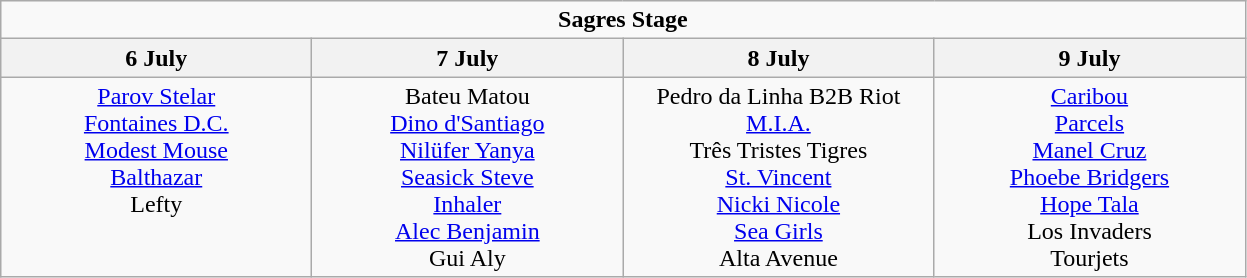<table class="wikitable">
<tr>
<td colspan="4" align="center"><strong>Sagres Stage</strong></td>
</tr>
<tr>
<th>6 July</th>
<th>7 July</th>
<th>8 July</th>
<th>9 July</th>
</tr>
<tr>
<td align="center" valign="top" width="200"><a href='#'>Parov Stelar</a><br><a href='#'>Fontaines D.C.</a><br><a href='#'>Modest Mouse</a><br><a href='#'>Balthazar</a><br>Lefty</td>
<td align="center" valign="top" width="200">Bateu Matou<br><a href='#'>Dino d'Santiago</a><br><a href='#'>Nilüfer Yanya</a><br><a href='#'>Seasick Steve</a><br><a href='#'>Inhaler</a><br><a href='#'>Alec Benjamin</a><br>Gui Aly</td>
<td align="center" valign="top" width="200">Pedro da Linha B2B Riot<br><a href='#'>M.I.A.</a><br>Três Tristes Tigres<br><a href='#'>St. Vincent</a><br><a href='#'>Nicki Nicole</a><br><a href='#'>Sea Girls</a><br>Alta Avenue</td>
<td align="center" valign="top" width="200"><a href='#'>Caribou</a><br><a href='#'>Parcels</a><br><a href='#'>Manel Cruz</a><br><a href='#'>Phoebe Bridgers</a><br><a href='#'>Hope Tala</a><br>Los Invaders<br>Tourjets</td>
</tr>
</table>
